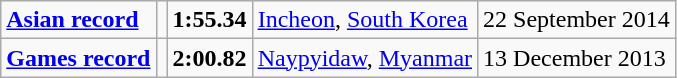<table class="wikitable">
<tr>
<td><strong><a href='#'>Asian record</a></strong></td>
<td></td>
<td><strong>1:55.34</strong></td>
<td><a href='#'>Incheon</a>, <a href='#'>South Korea</a></td>
<td>22 September 2014</td>
</tr>
<tr>
<td><strong><a href='#'>Games record</a></strong></td>
<td></td>
<td><strong>2:00.82</strong></td>
<td><a href='#'>Naypyidaw</a>, <a href='#'>Myanmar</a></td>
<td>13 December 2013</td>
</tr>
</table>
